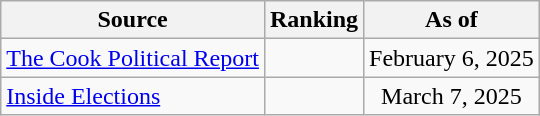<table class="wikitable" style="text-align:center">
<tr>
<th>Source</th>
<th>Ranking</th>
<th>As of</th>
</tr>
<tr>
<td align=left><a href='#'>The Cook Political Report</a></td>
<td></td>
<td>February 6, 2025</td>
</tr>
<tr>
<td align=left><a href='#'>Inside Elections</a></td>
<td></td>
<td>March 7, 2025</td>
</tr>
</table>
